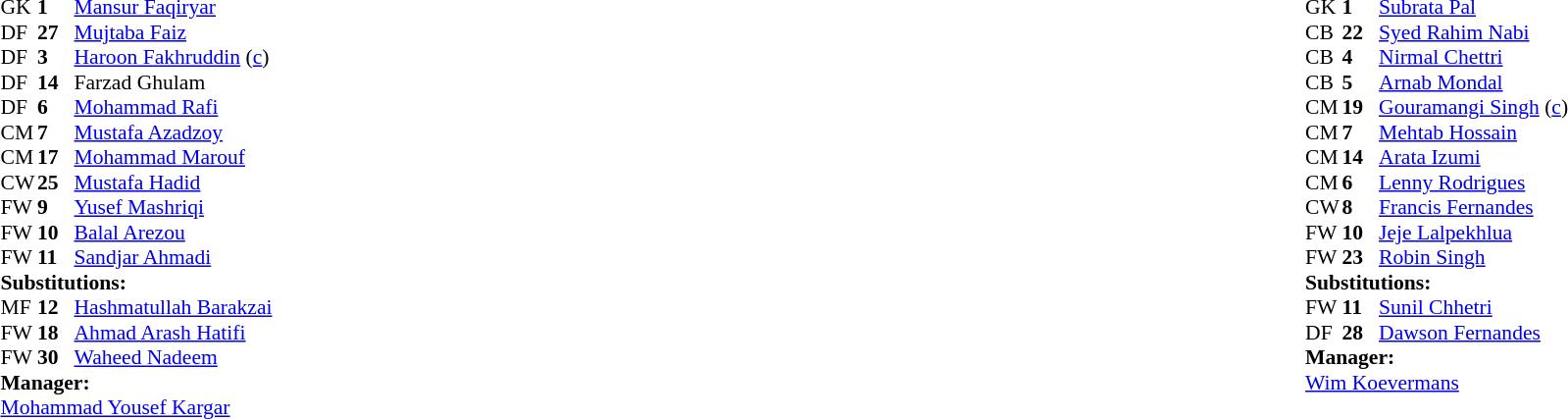<table style="width:100%">
<tr>
<td style="vertical-align:top;width:45%"><br><table style="font-size: 90%;" cellspacing="0" cellpadding="0">
<tr>
<td colspan=4></td>
</tr>
<tr>
<th style="width:25px"></th>
<th style="width:25px"></th>
</tr>
<tr>
<td>GK</td>
<td style="font-weight:bold">1</td>
<td><a href='#'>Mansur Faqiryar</a></td>
<td></td>
<td></td>
</tr>
<tr>
<td>DF</td>
<td style="font-weight:bold">27</td>
<td><a href='#'>Mujtaba Faiz</a></td>
<td></td>
<td></td>
</tr>
<tr>
<td>DF</td>
<td style="font-weight:bold">3</td>
<td><a href='#'>Haroon Fakhruddin</a> (<a href='#'>c</a>)</td>
<td></td>
<td></td>
</tr>
<tr>
<td>DF</td>
<td style="font-weight:bold">14</td>
<td>Farzad Ghulam</td>
<td></td>
<td></td>
</tr>
<tr>
<td>DF</td>
<td style="font-weight:bold">6</td>
<td><a href='#'>Mohammad Rafi</a></td>
<td></td>
<td></td>
</tr>
<tr>
<td>CM</td>
<td style="font-weight:bold">7</td>
<td><a href='#'>Mustafa Azadzoy</a></td>
<td></td>
<td></td>
</tr>
<tr>
<td>CM</td>
<td style="font-weight:bold">17</td>
<td><a href='#'>Mohammad Marouf</a></td>
<td></td>
<td></td>
</tr>
<tr>
<td>CW</td>
<td style="font-weight:bold">25</td>
<td><a href='#'>Mustafa Hadid</a></td>
<td></td>
<td></td>
</tr>
<tr>
<td>FW</td>
<td style="font-weight:bold">9</td>
<td><a href='#'>Yusef Mashriqi</a></td>
<td></td>
<td></td>
</tr>
<tr>
<td>FW</td>
<td style="font-weight:bold">10</td>
<td><a href='#'>Balal Arezou</a></td>
<td></td>
<td></td>
</tr>
<tr>
<td>FW</td>
<td style="font-weight:bold">11</td>
<td><a href='#'>Sandjar Ahmadi</a></td>
<td></td>
<td></td>
</tr>
<tr>
<td colspan=3><strong>Substitutions:</strong></td>
</tr>
<tr>
<td>MF</td>
<td style="font-weight:bold">12</td>
<td><a href='#'>Hashmatullah Barakzai</a></td>
<td></td>
<td></td>
</tr>
<tr>
<td>FW</td>
<td style="font-weight:bold">18</td>
<td><a href='#'>Ahmad Arash Hatifi</a></td>
<td></td>
<td></td>
</tr>
<tr>
<td>FW</td>
<td style="font-weight:bold">30</td>
<td><a href='#'>Waheed Nadeem</a></td>
<td></td>
<td></td>
</tr>
<tr>
<td colspan=3><strong>Manager:</strong></td>
</tr>
<tr>
<td colspan=3><a href='#'>Mohammad Yousef Kargar</a></td>
<td></td>
</tr>
</table>
</td>
<td style="vertical-align:top;"></td>
<td style="vertical-align:top;width:45%"><br><table style="font-size: 90%; margin: auto;" cellspacing="0" cellpadding="0">
<tr>
<td colspan=4></td>
</tr>
<tr>
<th style="width:25px"></th>
<th style="width:25px"></th>
</tr>
<tr>
<td>GK</td>
<td style="font-weight:bold">1</td>
<td><a href='#'>Subrata Pal</a></td>
<td></td>
<td></td>
</tr>
<tr>
<td>CB</td>
<td style="font-weight:bold">22</td>
<td><a href='#'>Syed Rahim Nabi</a></td>
<td></td>
<td></td>
</tr>
<tr>
<td>CB</td>
<td style="font-weight:bold">4</td>
<td><a href='#'>Nirmal Chettri</a></td>
<td></td>
<td></td>
</tr>
<tr>
<td>CB</td>
<td style="font-weight:bold">5</td>
<td><a href='#'>Arnab Mondal</a></td>
<td></td>
<td></td>
</tr>
<tr>
<td>CM</td>
<td style="font-weight:bold">19</td>
<td><a href='#'>Gouramangi Singh</a> (<a href='#'>c</a>)</td>
<td></td>
<td></td>
</tr>
<tr>
<td>CM</td>
<td style="font-weight:bold">7</td>
<td><a href='#'>Mehtab Hossain</a></td>
<td></td>
<td></td>
</tr>
<tr>
<td>CM</td>
<td style="font-weight:bold">14</td>
<td><a href='#'>Arata Izumi</a></td>
<td></td>
<td></td>
</tr>
<tr>
<td>CM</td>
<td style="font-weight:bold">6</td>
<td><a href='#'>Lenny Rodrigues</a></td>
<td></td>
<td></td>
</tr>
<tr>
<td>CW</td>
<td style="font-weight:bold">8</td>
<td><a href='#'>Francis Fernandes</a></td>
<td></td>
<td></td>
</tr>
<tr>
<td>FW</td>
<td style="font-weight:bold">10</td>
<td><a href='#'>Jeje Lalpekhlua</a></td>
<td></td>
<td></td>
</tr>
<tr>
<td>FW</td>
<td style="font-weight:bold">23</td>
<td><a href='#'>Robin Singh</a></td>
<td></td>
<td></td>
</tr>
<tr>
<td colspan=3><strong>Substitutions:</strong></td>
</tr>
<tr>
<td>FW</td>
<td style="font-weight:bold">11</td>
<td><a href='#'>Sunil Chhetri</a></td>
<td></td>
<td></td>
</tr>
<tr>
<td>DF</td>
<td style="font-weight:bold">28</td>
<td><a href='#'>Dawson Fernandes</a></td>
<td></td>
<td></td>
</tr>
<tr>
<td colspan=3><strong>Manager:</strong></td>
</tr>
<tr>
<td colspan=3> <a href='#'>Wim Koevermans</a></td>
<td></td>
</tr>
</table>
</td>
</tr>
</table>
